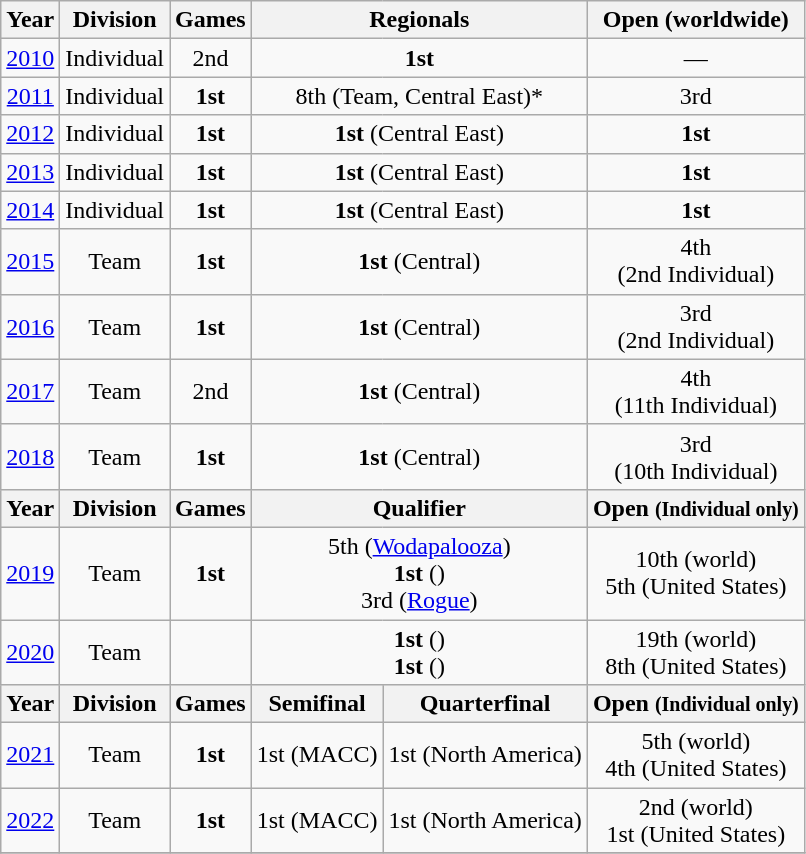<table class="wikitable" style="text-align:center">
<tr>
<th>Year</th>
<th>Division</th>
<th>Games</th>
<th colspan="2">Regionals</th>
<th>Open (worldwide)</th>
</tr>
<tr>
<td><a href='#'>2010</a></td>
<td>Individual</td>
<td>2nd</td>
<td colspan="2"><strong>1st</strong></td>
<td>—</td>
</tr>
<tr>
<td><a href='#'>2011</a></td>
<td>Individual</td>
<td><strong>1st</strong></td>
<td colspan="2">8th (Team, Central East)*</td>
<td>3rd</td>
</tr>
<tr>
<td><a href='#'>2012</a></td>
<td>Individual</td>
<td><strong>1st</strong></td>
<td colspan="2"><strong>1st</strong> (Central East)</td>
<td><strong>1st</strong></td>
</tr>
<tr>
<td><a href='#'>2013</a></td>
<td>Individual</td>
<td><strong>1st</strong></td>
<td colspan="2"><strong>1st</strong> (Central East)</td>
<td><strong>1st</strong></td>
</tr>
<tr>
<td><a href='#'>2014</a></td>
<td>Individual</td>
<td><strong>1st</strong></td>
<td colspan="2"><strong>1st</strong> (Central East)</td>
<td><strong>1st</strong></td>
</tr>
<tr>
<td><a href='#'>2015</a></td>
<td>Team</td>
<td><strong>1st</strong></td>
<td colspan="2"><strong>1st</strong> (Central)</td>
<td>4th<br>(2nd Individual)</td>
</tr>
<tr>
<td><a href='#'>2016</a></td>
<td>Team</td>
<td><strong>1st</strong></td>
<td colspan="2"><strong>1st</strong> (Central)</td>
<td>3rd<br>(2nd Individual)</td>
</tr>
<tr>
<td><a href='#'>2017</a></td>
<td>Team</td>
<td>2nd</td>
<td colspan="2"><strong>1st</strong> (Central)</td>
<td>4th<br>(11th Individual)</td>
</tr>
<tr>
<td><a href='#'>2018</a></td>
<td>Team</td>
<td><strong>1st</strong></td>
<td colspan="2"><strong>1st</strong> (Central)</td>
<td>3rd<br>(10th Individual)</td>
</tr>
<tr>
<th>Year</th>
<th>Division</th>
<th>Games</th>
<th colspan="2">Qualifier</th>
<th>Open <small>(Individual only)</small></th>
</tr>
<tr>
<td><a href='#'>2019</a></td>
<td>Team</td>
<td><strong>1st</strong></td>
<td colspan="2">5th (<a href='#'>Wodapalooza</a>)<br><strong>1st</strong> ()<br>3rd (<a href='#'>Rogue</a>)</td>
<td>10th (world)<br>5th (United States)</td>
</tr>
<tr>
<td><a href='#'>2020</a></td>
<td>Team</td>
<td></td>
<td colspan="2"><strong>1st</strong> ()<br><strong>1st</strong> ()</td>
<td>19th (world)<br>8th (United States)</td>
</tr>
<tr>
<th>Year</th>
<th>Division</th>
<th>Games</th>
<th>Semifinal</th>
<th>Quarterfinal</th>
<th>Open <small>(Individual only)</small></th>
</tr>
<tr>
<td><a href='#'>2021</a></td>
<td>Team</td>
<td><strong>1st</strong></td>
<td>1st (MACC)</td>
<td>1st (North America)</td>
<td>5th (world) <br> 4th (United States) </td>
</tr>
<tr>
<td><a href='#'>2022</a></td>
<td>Team</td>
<td><strong>1st</strong></td>
<td>1st (MACC)</td>
<td>1st (North America)</td>
<td>2nd (world) <br> 1st (United States) </td>
</tr>
<tr>
</tr>
</table>
